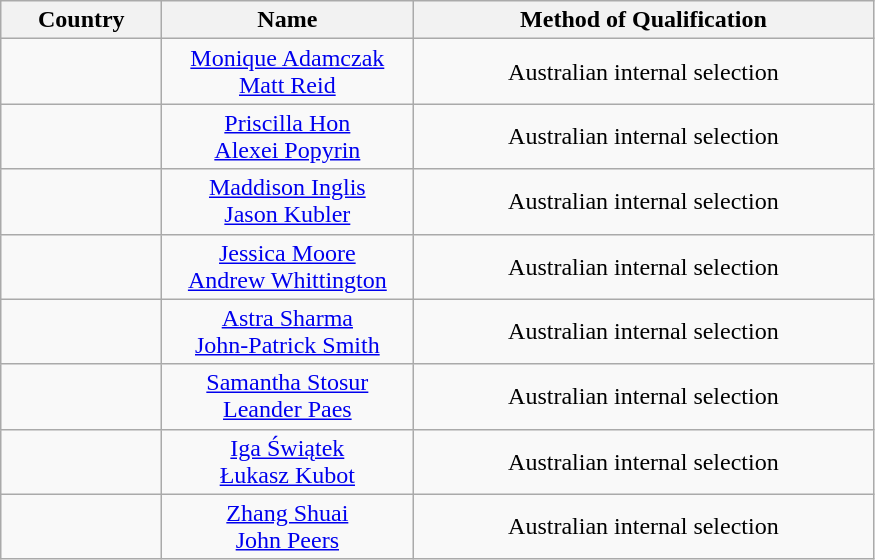<table class="wikitable" style="text-align: center;">
<tr>
<th style="width:100px;">Country</th>
<th width=160>Name</th>
<th width=300>Method of Qualification</th>
</tr>
<tr>
<td> <br> </td>
<td><a href='#'>Monique Adamczak</a><br><a href='#'>Matt Reid</a></td>
<td>Australian internal selection</td>
</tr>
<tr>
<td> <br> </td>
<td><a href='#'>Priscilla Hon</a><br><a href='#'>Alexei Popyrin</a></td>
<td>Australian internal selection</td>
</tr>
<tr>
<td> <br> </td>
<td><a href='#'>Maddison Inglis</a><br><a href='#'>Jason Kubler</a></td>
<td>Australian internal selection</td>
</tr>
<tr>
<td> <br> </td>
<td><a href='#'>Jessica Moore</a><br><a href='#'>Andrew Whittington</a></td>
<td>Australian internal selection</td>
</tr>
<tr>
<td> <br> </td>
<td><a href='#'>Astra Sharma</a><br><a href='#'>John-Patrick Smith</a></td>
<td>Australian internal selection</td>
</tr>
<tr>
<td> <br> </td>
<td><a href='#'>Samantha Stosur</a><br><a href='#'>Leander Paes</a></td>
<td>Australian internal selection</td>
</tr>
<tr>
<td> <br> </td>
<td><a href='#'>Iga Świątek</a><br><a href='#'>Łukasz Kubot</a></td>
<td>Australian internal selection</td>
</tr>
<tr>
<td> <br> </td>
<td><a href='#'>Zhang Shuai</a><br><a href='#'>John Peers</a></td>
<td>Australian internal selection</td>
</tr>
</table>
